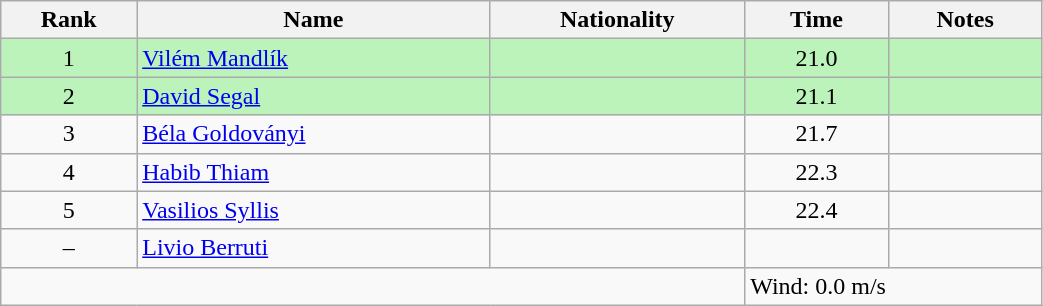<table class="wikitable sortable" style="text-align:center;width: 55%">
<tr>
<th>Rank</th>
<th>Name</th>
<th>Nationality</th>
<th>Time</th>
<th>Notes</th>
</tr>
<tr bgcolor=bbf3bb>
<td>1</td>
<td align=left><a href='#'>Vilém Mandlík</a></td>
<td align=left></td>
<td>21.0</td>
<td></td>
</tr>
<tr bgcolor=bbf3bb>
<td>2</td>
<td align=left><a href='#'>David Segal</a></td>
<td align=left></td>
<td>21.1</td>
<td></td>
</tr>
<tr>
<td>3</td>
<td align=left><a href='#'>Béla Goldoványi</a></td>
<td align=left></td>
<td>21.7</td>
<td></td>
</tr>
<tr>
<td>4</td>
<td align=left><a href='#'>Habib Thiam</a></td>
<td align=left></td>
<td>22.3</td>
<td></td>
</tr>
<tr>
<td>5</td>
<td align=left><a href='#'>Vasilios Syllis</a></td>
<td align=left></td>
<td>22.4</td>
<td></td>
</tr>
<tr>
<td>–</td>
<td align=left><a href='#'>Livio Berruti</a></td>
<td align=left></td>
<td></td>
<td></td>
</tr>
<tr class="sortbottom">
<td colspan="3"></td>
<td colspan="2" style="text-align:left;">Wind: 0.0 m/s</td>
</tr>
</table>
